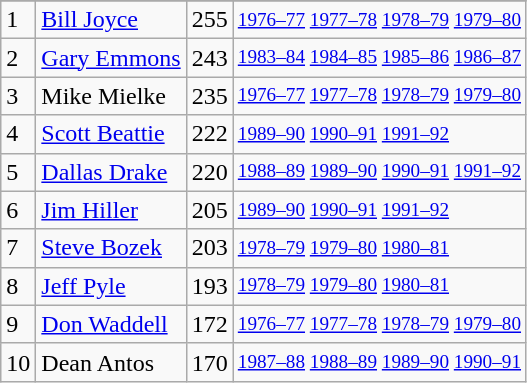<table class="wikitable">
<tr>
</tr>
<tr>
<td>1</td>
<td><a href='#'>Bill Joyce</a></td>
<td>255</td>
<td style="font-size:80%;"><a href='#'>1976–77</a> <a href='#'>1977–78</a> <a href='#'>1978–79</a> <a href='#'>1979–80</a></td>
</tr>
<tr>
<td>2</td>
<td><a href='#'>Gary Emmons</a></td>
<td>243</td>
<td style="font-size:80%;"><a href='#'>1983–84</a> <a href='#'>1984–85</a> <a href='#'>1985–86</a> <a href='#'>1986–87</a></td>
</tr>
<tr>
<td>3</td>
<td>Mike Mielke</td>
<td>235</td>
<td style="font-size:80%;"><a href='#'>1976–77</a> <a href='#'>1977–78</a> <a href='#'>1978–79</a> <a href='#'>1979–80</a></td>
</tr>
<tr>
<td>4</td>
<td><a href='#'>Scott Beattie</a></td>
<td>222</td>
<td style="font-size:80%;"><a href='#'>1989–90</a> <a href='#'>1990–91</a> <a href='#'>1991–92</a></td>
</tr>
<tr>
<td>5</td>
<td><a href='#'>Dallas Drake</a></td>
<td>220</td>
<td style="font-size:80%;"><a href='#'>1988–89</a> <a href='#'>1989–90</a> <a href='#'>1990–91</a> <a href='#'>1991–92</a></td>
</tr>
<tr>
<td>6</td>
<td><a href='#'>Jim Hiller</a></td>
<td>205</td>
<td style="font-size:80%;"><a href='#'>1989–90</a> <a href='#'>1990–91</a> <a href='#'>1991–92</a></td>
</tr>
<tr>
<td>7</td>
<td><a href='#'>Steve Bozek</a></td>
<td>203</td>
<td style="font-size:80%;"><a href='#'>1978–79</a> <a href='#'>1979–80</a> <a href='#'>1980–81</a></td>
</tr>
<tr>
<td>8</td>
<td><a href='#'>Jeff Pyle</a></td>
<td>193</td>
<td style="font-size:80%;"><a href='#'>1978–79</a> <a href='#'>1979–80</a> <a href='#'>1980–81</a></td>
</tr>
<tr>
<td>9</td>
<td><a href='#'>Don Waddell</a></td>
<td>172</td>
<td style="font-size:80%;"><a href='#'>1976–77</a> <a href='#'>1977–78</a> <a href='#'>1978–79</a> <a href='#'>1979–80</a></td>
</tr>
<tr>
<td>10</td>
<td>Dean Antos</td>
<td>170</td>
<td style="font-size:80%;"><a href='#'>1987–88</a> <a href='#'>1988–89</a> <a href='#'>1989–90</a> <a href='#'>1990–91</a></td>
</tr>
</table>
